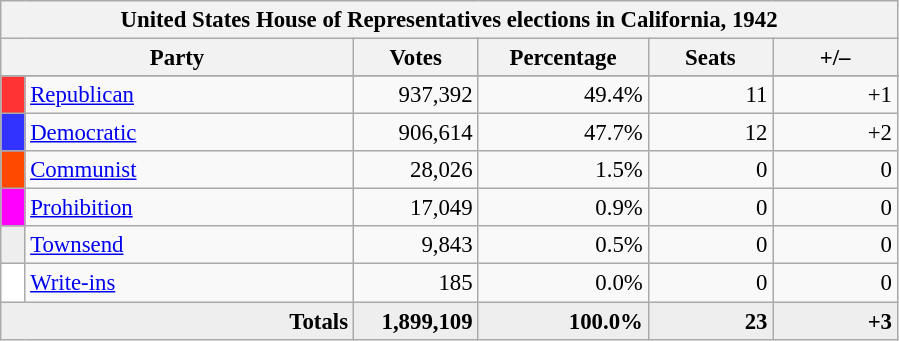<table class="wikitable" style="font-size: 95%;">
<tr>
<th colspan="6">United States House of Representatives elections in California, 1942</th>
</tr>
<tr>
<th colspan=2 style="width: 15em">Party</th>
<th style="width: 5em">Votes</th>
<th style="width: 7em">Percentage</th>
<th style="width: 5em">Seats</th>
<th style="width: 5em">+/–</th>
</tr>
<tr>
</tr>
<tr>
<th style="background-color:#FF3333; width: 3px"></th>
<td style="width: 130px"><a href='#'>Republican</a></td>
<td style="text-align:right;">937,392</td>
<td style="text-align:right;">49.4%</td>
<td style="text-align:right;">11</td>
<td style="text-align:right;">+1</td>
</tr>
<tr>
<th style="background-color:#3333FF; width: 3px"></th>
<td style="width: 130px"><a href='#'>Democratic</a></td>
<td style="text-align:right;">906,614</td>
<td style="text-align:right;">47.7%</td>
<td style="text-align:right;">12</td>
<td style="text-align:right;">+2</td>
</tr>
<tr>
<th style="background-color:#FF4900; width: 3px"></th>
<td style="width: 130px"><a href='#'>Communist</a></td>
<td style="text-align:right;">28,026</td>
<td style="text-align:right;">1.5%</td>
<td style="text-align:right;">0</td>
<td style="text-align:right;">0</td>
</tr>
<tr>
<th style="background-color:#FF00FF; width: 3px"></th>
<td style="width: 130px"><a href='#'>Prohibition</a></td>
<td style="text-align:right;">17,049</td>
<td style="text-align:right;">0.9%</td>
<td style="text-align:right;">0</td>
<td style="text-align:right;">0</td>
</tr>
<tr>
<th style="background-color:#EEEEEE; width: 3px"></th>
<td style="width: 130px"><a href='#'>Townsend</a></td>
<td style="text-align:right;">9,843</td>
<td style="text-align:right;">0.5%</td>
<td style="text-align:right;">0</td>
<td style="text-align:right;">0</td>
</tr>
<tr>
<th style="background-color:#FFFFFF; width: 3px"></th>
<td style="width: 130px"><a href='#'>Write-ins</a></td>
<td style="text-align:right;">185</td>
<td style="text-align:right;">0.0%</td>
<td style="text-align:right;">0</td>
<td style="text-align:right;">0</td>
</tr>
<tr style="background-color:#EEEEEE;">
<td colspan="2" align="right"><strong>Totals</strong></td>
<td style="text-align:right;"><strong>1,899,109</strong></td>
<td style="text-align:right;"><strong>100.0%</strong></td>
<td style="text-align:right;"><strong>23</strong></td>
<td style="text-align:right;"><strong>+3</strong></td>
</tr>
</table>
